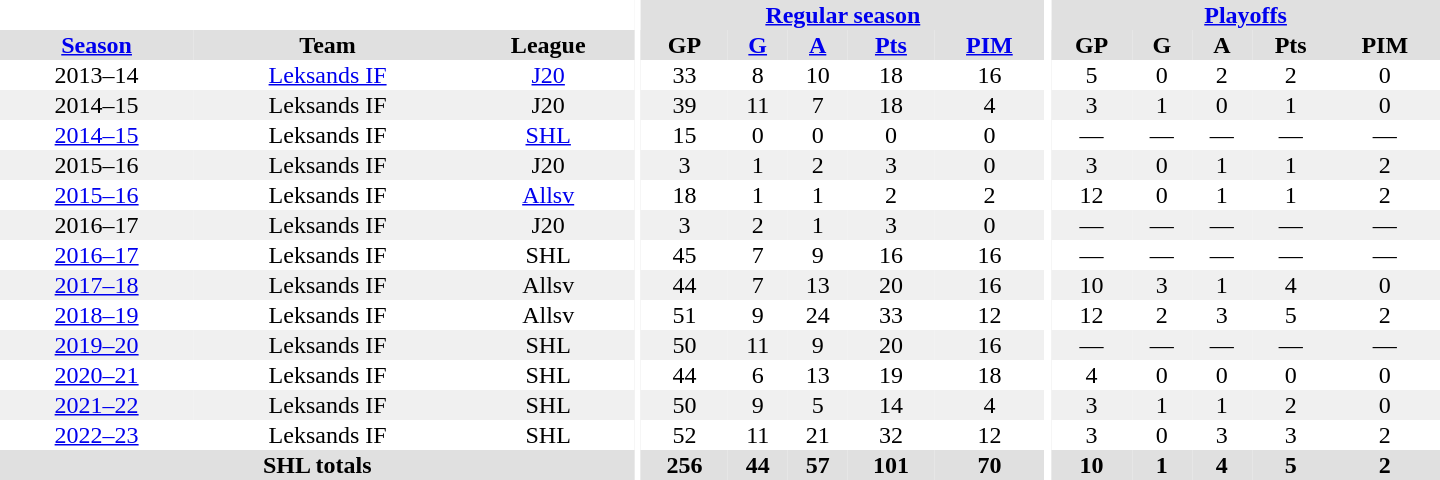<table border="0" cellpadding="1" cellspacing="0" style="text-align:center; width:60em;">
<tr bgcolor="#e0e0e0">
<th colspan="3" bgcolor="#ffffff"></th>
<th rowspan="101" bgcolor="#ffffff"></th>
<th colspan="5"><a href='#'>Regular season</a></th>
<th rowspan="101" bgcolor="#ffffff"></th>
<th colspan="5"><a href='#'>Playoffs</a></th>
</tr>
<tr bgcolor="#e0e0e0">
<th><a href='#'>Season</a></th>
<th>Team</th>
<th>League</th>
<th>GP</th>
<th><a href='#'>G</a></th>
<th><a href='#'>A</a></th>
<th><a href='#'>Pts</a></th>
<th><a href='#'>PIM</a></th>
<th>GP</th>
<th>G</th>
<th>A</th>
<th>Pts</th>
<th>PIM</th>
</tr>
<tr>
<td>2013–14</td>
<td><a href='#'>Leksands IF</a></td>
<td><a href='#'>J20</a></td>
<td>33</td>
<td>8</td>
<td>10</td>
<td>18</td>
<td>16</td>
<td>5</td>
<td>0</td>
<td>2</td>
<td>2</td>
<td>0</td>
</tr>
<tr bgcolor="#f0f0f0">
<td>2014–15</td>
<td>Leksands IF</td>
<td>J20</td>
<td>39</td>
<td>11</td>
<td>7</td>
<td>18</td>
<td>4</td>
<td>3</td>
<td>1</td>
<td>0</td>
<td>1</td>
<td>0</td>
</tr>
<tr>
<td><a href='#'>2014–15</a></td>
<td>Leksands IF</td>
<td><a href='#'>SHL</a></td>
<td>15</td>
<td>0</td>
<td>0</td>
<td>0</td>
<td>0</td>
<td>—</td>
<td>—</td>
<td>—</td>
<td>—</td>
<td>—</td>
</tr>
<tr bgcolor="#f0f0f0">
<td>2015–16</td>
<td>Leksands IF</td>
<td>J20</td>
<td>3</td>
<td>1</td>
<td>2</td>
<td>3</td>
<td>0</td>
<td>3</td>
<td>0</td>
<td>1</td>
<td>1</td>
<td>2</td>
</tr>
<tr>
<td><a href='#'>2015–16</a></td>
<td>Leksands IF</td>
<td><a href='#'>Allsv</a></td>
<td>18</td>
<td>1</td>
<td>1</td>
<td>2</td>
<td>2</td>
<td>12</td>
<td>0</td>
<td>1</td>
<td>1</td>
<td>2</td>
</tr>
<tr bgcolor="#f0f0f0">
<td>2016–17</td>
<td>Leksands IF</td>
<td>J20</td>
<td>3</td>
<td>2</td>
<td>1</td>
<td>3</td>
<td>0</td>
<td>—</td>
<td>—</td>
<td>—</td>
<td>—</td>
<td>—</td>
</tr>
<tr>
<td><a href='#'>2016–17</a></td>
<td>Leksands IF</td>
<td>SHL</td>
<td>45</td>
<td>7</td>
<td>9</td>
<td>16</td>
<td>16</td>
<td>—</td>
<td>—</td>
<td>—</td>
<td>—</td>
<td>—</td>
</tr>
<tr bgcolor="#f0f0f0">
<td><a href='#'>2017–18</a></td>
<td>Leksands IF</td>
<td>Allsv</td>
<td>44</td>
<td>7</td>
<td>13</td>
<td>20</td>
<td>16</td>
<td>10</td>
<td>3</td>
<td>1</td>
<td>4</td>
<td>0</td>
</tr>
<tr>
<td><a href='#'>2018–19</a></td>
<td>Leksands IF</td>
<td>Allsv</td>
<td>51</td>
<td>9</td>
<td>24</td>
<td>33</td>
<td>12</td>
<td>12</td>
<td>2</td>
<td>3</td>
<td>5</td>
<td>2</td>
</tr>
<tr bgcolor="#f0f0f0">
<td><a href='#'>2019–20</a></td>
<td>Leksands IF</td>
<td>SHL</td>
<td>50</td>
<td>11</td>
<td>9</td>
<td>20</td>
<td>16</td>
<td>—</td>
<td>—</td>
<td>—</td>
<td>—</td>
<td>—</td>
</tr>
<tr>
<td><a href='#'>2020–21</a></td>
<td>Leksands IF</td>
<td>SHL</td>
<td>44</td>
<td>6</td>
<td>13</td>
<td>19</td>
<td>18</td>
<td>4</td>
<td>0</td>
<td>0</td>
<td>0</td>
<td>0</td>
</tr>
<tr bgcolor="#f0f0f0">
<td><a href='#'>2021–22</a></td>
<td>Leksands IF</td>
<td>SHL</td>
<td>50</td>
<td>9</td>
<td>5</td>
<td>14</td>
<td>4</td>
<td>3</td>
<td>1</td>
<td>1</td>
<td>2</td>
<td>0</td>
</tr>
<tr>
<td><a href='#'>2022–23</a></td>
<td>Leksands IF</td>
<td>SHL</td>
<td>52</td>
<td>11</td>
<td>21</td>
<td>32</td>
<td>12</td>
<td>3</td>
<td>0</td>
<td>3</td>
<td>3</td>
<td>2</td>
</tr>
<tr bgcolor="#e0e0e0">
<th colspan="3">SHL totals</th>
<th>256</th>
<th>44</th>
<th>57</th>
<th>101</th>
<th>70</th>
<th>10</th>
<th>1</th>
<th>4</th>
<th>5</th>
<th>2</th>
</tr>
</table>
